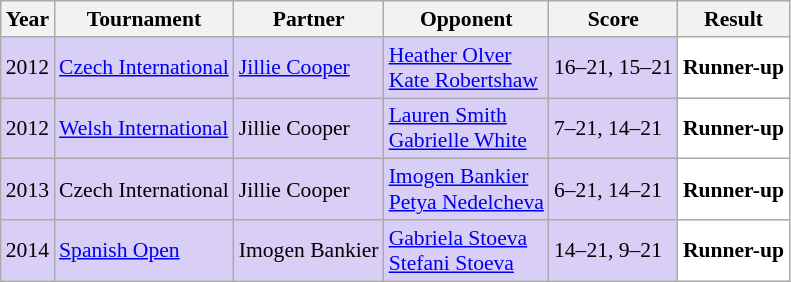<table class="sortable wikitable" style="font-size: 90%;">
<tr>
<th>Year</th>
<th>Tournament</th>
<th>Partner</th>
<th>Opponent</th>
<th>Score</th>
<th>Result</th>
</tr>
<tr style="background:#D8CEF6">
<td align="center">2012</td>
<td align="left"><a href='#'>Czech International</a></td>
<td align="left"> <a href='#'>Jillie Cooper</a></td>
<td align="left"> <a href='#'>Heather Olver</a> <br>  <a href='#'>Kate Robertshaw</a></td>
<td align="left">16–21, 15–21</td>
<td style="text-align:left; background:white"> <strong>Runner-up</strong></td>
</tr>
<tr style="background:#D8CEF6">
<td align="center">2012</td>
<td align="left"><a href='#'>Welsh International</a></td>
<td align="left"> Jillie Cooper</td>
<td align="left"> <a href='#'>Lauren Smith</a> <br>  <a href='#'>Gabrielle White</a></td>
<td align="left">7–21, 14–21</td>
<td style="text-align:left; background:white"> <strong>Runner-up</strong></td>
</tr>
<tr style="background:#D8CEF6">
<td align="center">2013</td>
<td align="left">Czech International</td>
<td align="left"> Jillie Cooper</td>
<td align="left"> <a href='#'>Imogen Bankier</a> <br>  <a href='#'>Petya Nedelcheva</a></td>
<td align="left">6–21, 14–21</td>
<td style="text-align:left; background:white"> <strong>Runner-up</strong></td>
</tr>
<tr style="background:#D8CEF6">
<td align="center">2014</td>
<td align="left"><a href='#'>Spanish Open</a></td>
<td align="left"> Imogen Bankier</td>
<td align="left"> <a href='#'>Gabriela Stoeva</a> <br>  <a href='#'>Stefani Stoeva</a></td>
<td align="left">14–21, 9–21</td>
<td style="text-align:left; background:white"> <strong>Runner-up</strong></td>
</tr>
</table>
